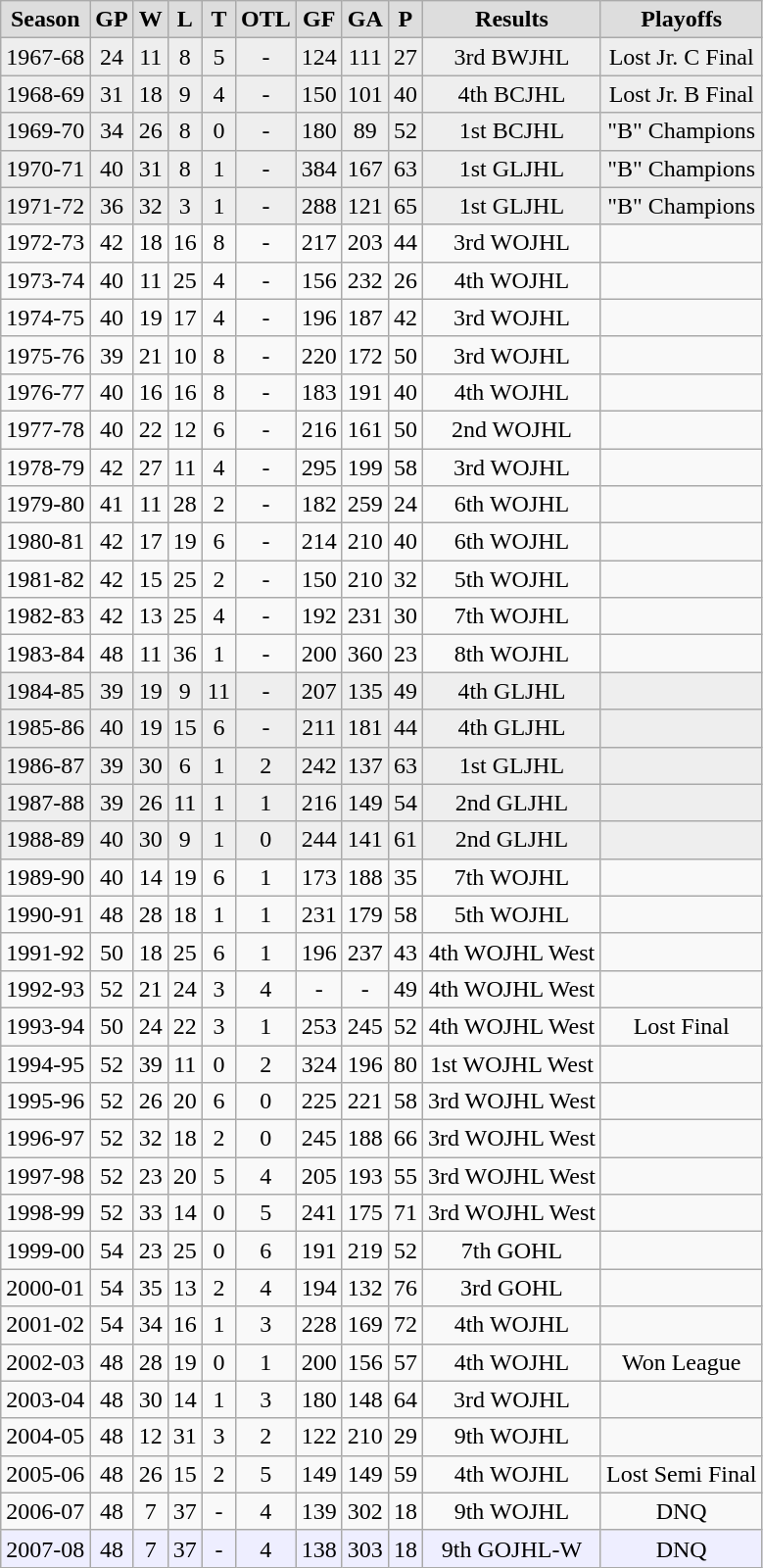<table class="wikitable">
<tr style="text-align:center; background:#ddd;">
<td><strong>Season</strong></td>
<td><strong>GP</strong></td>
<td><strong>W</strong></td>
<td><strong>L</strong></td>
<td><strong>T</strong></td>
<td><strong>OTL</strong></td>
<td><strong>GF</strong></td>
<td><strong>GA</strong></td>
<td><strong>P</strong></td>
<td><strong>Results</strong></td>
<td><strong>Playoffs</strong></td>
</tr>
<tr style="text-align:center; background:#eee;">
<td>1967-68</td>
<td>24</td>
<td>11</td>
<td>8</td>
<td>5</td>
<td>-</td>
<td>124</td>
<td>111</td>
<td>27</td>
<td>3rd BWJHL</td>
<td>Lost Jr. C Final</td>
</tr>
<tr style="text-align:center; background:#eee;">
<td>1968-69</td>
<td>31</td>
<td>18</td>
<td>9</td>
<td>4</td>
<td>-</td>
<td>150</td>
<td>101</td>
<td>40</td>
<td>4th BCJHL</td>
<td>Lost Jr. B Final</td>
</tr>
<tr style="text-align:center; background:#eee;">
<td>1969-70</td>
<td>34</td>
<td>26</td>
<td>8</td>
<td>0</td>
<td>-</td>
<td>180</td>
<td>89</td>
<td>52</td>
<td>1st BCJHL</td>
<td>"B" Champions</td>
</tr>
<tr style="text-align:center; background:#eee;">
<td>1970-71</td>
<td>40</td>
<td>31</td>
<td>8</td>
<td>1</td>
<td>-</td>
<td>384</td>
<td>167</td>
<td>63</td>
<td>1st GLJHL</td>
<td>"B" Champions</td>
</tr>
<tr style="text-align:center; background:#eee;">
<td>1971-72</td>
<td>36</td>
<td>32</td>
<td>3</td>
<td>1</td>
<td>-</td>
<td>288</td>
<td>121</td>
<td>65</td>
<td>1st GLJHL</td>
<td>"B" Champions</td>
</tr>
<tr style="text-align:center;">
<td>1972-73</td>
<td>42</td>
<td>18</td>
<td>16</td>
<td>8</td>
<td>-</td>
<td>217</td>
<td>203</td>
<td>44</td>
<td>3rd WOJHL</td>
<td></td>
</tr>
<tr style="text-align:center;">
<td>1973-74</td>
<td>40</td>
<td>11</td>
<td>25</td>
<td>4</td>
<td>-</td>
<td>156</td>
<td>232</td>
<td>26</td>
<td>4th WOJHL</td>
<td></td>
</tr>
<tr style="text-align:center;">
<td>1974-75</td>
<td>40</td>
<td>19</td>
<td>17</td>
<td>4</td>
<td>-</td>
<td>196</td>
<td>187</td>
<td>42</td>
<td>3rd WOJHL</td>
<td></td>
</tr>
<tr style="text-align:center;">
<td>1975-76</td>
<td>39</td>
<td>21</td>
<td>10</td>
<td>8</td>
<td>-</td>
<td>220</td>
<td>172</td>
<td>50</td>
<td>3rd WOJHL</td>
<td></td>
</tr>
<tr style="text-align:center;">
<td>1976-77</td>
<td>40</td>
<td>16</td>
<td>16</td>
<td>8</td>
<td>-</td>
<td>183</td>
<td>191</td>
<td>40</td>
<td>4th WOJHL</td>
<td></td>
</tr>
<tr style="text-align:center;">
<td>1977-78</td>
<td>40</td>
<td>22</td>
<td>12</td>
<td>6</td>
<td>-</td>
<td>216</td>
<td>161</td>
<td>50</td>
<td>2nd WOJHL</td>
<td></td>
</tr>
<tr style="text-align:center;">
<td>1978-79</td>
<td>42</td>
<td>27</td>
<td>11</td>
<td>4</td>
<td>-</td>
<td>295</td>
<td>199</td>
<td>58</td>
<td>3rd WOJHL</td>
<td></td>
</tr>
<tr style="text-align:center;">
<td>1979-80</td>
<td>41</td>
<td>11</td>
<td>28</td>
<td>2</td>
<td>-</td>
<td>182</td>
<td>259</td>
<td>24</td>
<td>6th WOJHL</td>
<td></td>
</tr>
<tr style="text-align:center;">
<td>1980-81</td>
<td>42</td>
<td>17</td>
<td>19</td>
<td>6</td>
<td>-</td>
<td>214</td>
<td>210</td>
<td>40</td>
<td>6th WOJHL</td>
<td></td>
</tr>
<tr style="text-align:center;">
<td>1981-82</td>
<td>42</td>
<td>15</td>
<td>25</td>
<td>2</td>
<td>-</td>
<td>150</td>
<td>210</td>
<td>32</td>
<td>5th WOJHL</td>
<td></td>
</tr>
<tr style="text-align:center;">
<td>1982-83</td>
<td>42</td>
<td>13</td>
<td>25</td>
<td>4</td>
<td>-</td>
<td>192</td>
<td>231</td>
<td>30</td>
<td>7th WOJHL</td>
<td></td>
</tr>
<tr style="text-align:center;">
<td>1983-84</td>
<td>48</td>
<td>11</td>
<td>36</td>
<td>1</td>
<td>-</td>
<td>200</td>
<td>360</td>
<td>23</td>
<td>8th WOJHL</td>
<td></td>
</tr>
<tr style="text-align:center; background:#eee;">
<td>1984-85</td>
<td>39</td>
<td>19</td>
<td>9</td>
<td>11</td>
<td>-</td>
<td>207</td>
<td>135</td>
<td>49</td>
<td>4th GLJHL</td>
<td></td>
</tr>
<tr style="text-align:center; background:#eee;">
<td>1985-86</td>
<td>40</td>
<td>19</td>
<td>15</td>
<td>6</td>
<td>-</td>
<td>211</td>
<td>181</td>
<td>44</td>
<td>4th GLJHL</td>
<td></td>
</tr>
<tr style="text-align:center; background:#eee;">
<td>1986-87</td>
<td>39</td>
<td>30</td>
<td>6</td>
<td>1</td>
<td>2</td>
<td>242</td>
<td>137</td>
<td>63</td>
<td>1st GLJHL</td>
<td></td>
</tr>
<tr style="text-align:center; background:#eee;">
<td>1987-88</td>
<td>39</td>
<td>26</td>
<td>11</td>
<td>1</td>
<td>1</td>
<td>216</td>
<td>149</td>
<td>54</td>
<td>2nd GLJHL</td>
<td></td>
</tr>
<tr style="text-align:center; background:#eee;">
<td>1988-89</td>
<td>40</td>
<td>30</td>
<td>9</td>
<td>1</td>
<td>0</td>
<td>244</td>
<td>141</td>
<td>61</td>
<td>2nd GLJHL</td>
<td></td>
</tr>
<tr style="text-align:center;">
<td>1989-90</td>
<td>40</td>
<td>14</td>
<td>19</td>
<td>6</td>
<td>1</td>
<td>173</td>
<td>188</td>
<td>35</td>
<td>7th WOJHL</td>
<td></td>
</tr>
<tr style="text-align:center;">
<td>1990-91</td>
<td>48</td>
<td>28</td>
<td>18</td>
<td>1</td>
<td>1</td>
<td>231</td>
<td>179</td>
<td>58</td>
<td>5th WOJHL</td>
<td></td>
</tr>
<tr style="text-align:center;">
<td>1991-92</td>
<td>50</td>
<td>18</td>
<td>25</td>
<td>6</td>
<td>1</td>
<td>196</td>
<td>237</td>
<td>43</td>
<td>4th WOJHL West</td>
<td></td>
</tr>
<tr style="text-align:center;">
<td>1992-93</td>
<td>52</td>
<td>21</td>
<td>24</td>
<td>3</td>
<td>4</td>
<td>-</td>
<td>-</td>
<td>49</td>
<td>4th WOJHL West</td>
<td></td>
</tr>
<tr style="text-align:center;">
<td>1993-94</td>
<td>50</td>
<td>24</td>
<td>22</td>
<td>3</td>
<td>1</td>
<td>253</td>
<td>245</td>
<td>52</td>
<td>4th WOJHL West</td>
<td>Lost Final</td>
</tr>
<tr style="text-align:center;">
<td>1994-95</td>
<td>52</td>
<td>39</td>
<td>11</td>
<td>0</td>
<td>2</td>
<td>324</td>
<td>196</td>
<td>80</td>
<td>1st WOJHL West</td>
<td></td>
</tr>
<tr style="text-align:center;">
<td>1995-96</td>
<td>52</td>
<td>26</td>
<td>20</td>
<td>6</td>
<td>0</td>
<td>225</td>
<td>221</td>
<td>58</td>
<td>3rd WOJHL West</td>
<td></td>
</tr>
<tr style="text-align:center;">
<td>1996-97</td>
<td>52</td>
<td>32</td>
<td>18</td>
<td>2</td>
<td>0</td>
<td>245</td>
<td>188</td>
<td>66</td>
<td>3rd WOJHL West</td>
<td></td>
</tr>
<tr style="text-align:center;">
<td>1997-98</td>
<td>52</td>
<td>23</td>
<td>20</td>
<td>5</td>
<td>4</td>
<td>205</td>
<td>193</td>
<td>55</td>
<td>3rd WOJHL West</td>
<td></td>
</tr>
<tr style="text-align:center;">
<td>1998-99</td>
<td>52</td>
<td>33</td>
<td>14</td>
<td>0</td>
<td>5</td>
<td>241</td>
<td>175</td>
<td>71</td>
<td>3rd WOJHL West</td>
<td></td>
</tr>
<tr style="text-align:center;">
<td>1999-00</td>
<td>54</td>
<td>23</td>
<td>25</td>
<td>0</td>
<td>6</td>
<td>191</td>
<td>219</td>
<td>52</td>
<td>7th GOHL</td>
<td></td>
</tr>
<tr style="text-align:center;">
<td>2000-01</td>
<td>54</td>
<td>35</td>
<td>13</td>
<td>2</td>
<td>4</td>
<td>194</td>
<td>132</td>
<td>76</td>
<td>3rd GOHL</td>
<td></td>
</tr>
<tr style="text-align:center;">
<td>2001-02</td>
<td>54</td>
<td>34</td>
<td>16</td>
<td>1</td>
<td>3</td>
<td>228</td>
<td>169</td>
<td>72</td>
<td>4th WOJHL</td>
<td></td>
</tr>
<tr style="text-align:center;">
<td>2002-03</td>
<td>48</td>
<td>28</td>
<td>19</td>
<td>0</td>
<td>1</td>
<td>200</td>
<td>156</td>
<td>57</td>
<td>4th WOJHL</td>
<td>Won League</td>
</tr>
<tr style="text-align:center;">
<td>2003-04</td>
<td>48</td>
<td>30</td>
<td>14</td>
<td>1</td>
<td>3</td>
<td>180</td>
<td>148</td>
<td>64</td>
<td>3rd WOJHL</td>
<td></td>
</tr>
<tr style="text-align:center;">
<td>2004-05</td>
<td>48</td>
<td>12</td>
<td>31</td>
<td>3</td>
<td>2</td>
<td>122</td>
<td>210</td>
<td>29</td>
<td>9th WOJHL</td>
<td></td>
</tr>
<tr style="text-align:center;">
<td>2005-06</td>
<td>48</td>
<td>26</td>
<td>15</td>
<td>2</td>
<td>5</td>
<td>149</td>
<td>149</td>
<td>59</td>
<td>4th WOJHL</td>
<td>Lost Semi Final</td>
</tr>
<tr style="text-align:center;">
<td>2006-07</td>
<td>48</td>
<td>7</td>
<td>37</td>
<td>-</td>
<td>4</td>
<td>139</td>
<td>302</td>
<td>18</td>
<td>9th WOJHL</td>
<td>DNQ</td>
</tr>
<tr style="text-align:center; background:#eef;">
<td>2007-08</td>
<td>48</td>
<td>7</td>
<td>37</td>
<td>-</td>
<td>4</td>
<td>138</td>
<td>303</td>
<td>18</td>
<td>9th GOJHL-W</td>
<td>DNQ</td>
</tr>
</table>
